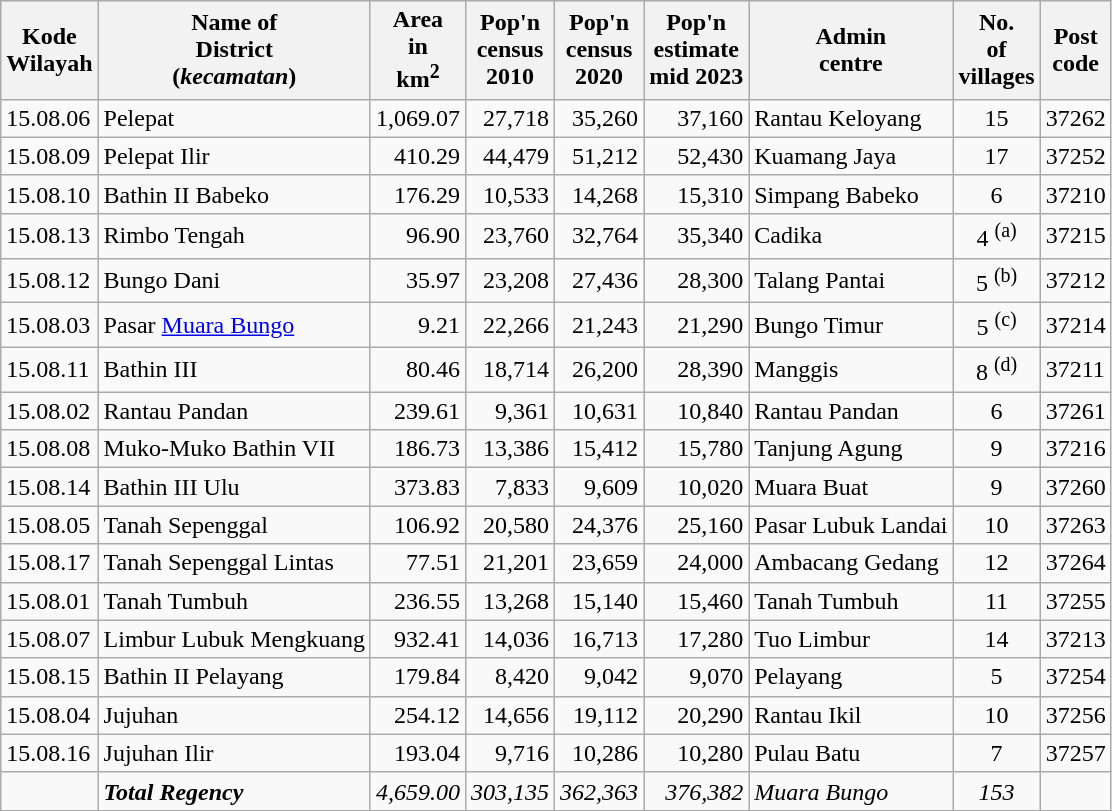<table class="sortable wikitable">
<tr>
<th>Kode <br>Wilayah</th>
<th>Name of<br>District<br>(<em>kecamatan</em>)</th>
<th>Area <br>in <br> km<sup>2</sup></th>
<th>Pop'n<br>census <br>2010</th>
<th>Pop'n<br>census<br> 2020</th>
<th>Pop'n<br>estimate<br>mid 2023</th>
<th>Admin <br> centre</th>
<th>No.<br>of<br>villages</th>
<th>Post<br>code</th>
</tr>
<tr>
<td>15.08.06</td>
<td>Pelepat</td>
<td align="right">1,069.07</td>
<td align="right">27,718</td>
<td align="right">35,260</td>
<td align="right">37,160</td>
<td>Rantau Keloyang</td>
<td align="center">15</td>
<td>37262</td>
</tr>
<tr>
<td>15.08.09</td>
<td>Pelepat Ilir</td>
<td align="right">410.29</td>
<td align="right">44,479</td>
<td align="right">51,212</td>
<td align="right">52,430</td>
<td>Kuamang Jaya</td>
<td align="center">17</td>
<td>37252</td>
</tr>
<tr>
<td>15.08.10</td>
<td>Bathin II Babeko</td>
<td align="right">176.29</td>
<td align="right">10,533</td>
<td align="right">14,268</td>
<td align="right">15,310</td>
<td>Simpang Babeko</td>
<td align="center">6</td>
<td>37210</td>
</tr>
<tr>
<td>15.08.13</td>
<td>Rimbo Tengah</td>
<td align="right">96.90</td>
<td align="right">23,760</td>
<td align="right">32,764</td>
<td align="right">35,340</td>
<td>Cadika</td>
<td align="center">4 <sup>(a)</sup></td>
<td>37215</td>
</tr>
<tr>
<td>15.08.12</td>
<td>Bungo Dani</td>
<td align="right">35.97</td>
<td align="right">23,208</td>
<td align="right">27,436</td>
<td align="right">28,300</td>
<td>Talang Pantai</td>
<td align="center">5 <sup>(b)</sup></td>
<td>37212</td>
</tr>
<tr>
<td>15.08.03</td>
<td>Pasar <a href='#'>Muara Bungo</a></td>
<td align="right">9.21</td>
<td align="right">22,266</td>
<td align="right">21,243</td>
<td align="right">21,290</td>
<td>Bungo Timur</td>
<td align="center">5 <sup>(c)</sup></td>
<td>37214</td>
</tr>
<tr>
<td>15.08.11</td>
<td>Bathin III</td>
<td align="right">80.46</td>
<td align="right">18,714</td>
<td align="right">26,200</td>
<td align="right">28,390</td>
<td>Manggis</td>
<td align="center">8 <sup>(d)</sup></td>
<td>37211</td>
</tr>
<tr>
<td>15.08.02</td>
<td>Rantau Pandan</td>
<td align="right">239.61</td>
<td align="right">9,361</td>
<td align="right">10,631</td>
<td align="right">10,840</td>
<td>Rantau Pandan</td>
<td align="center">6</td>
<td>37261</td>
</tr>
<tr>
<td>15.08.08</td>
<td>Muko-Muko Bathin VII</td>
<td align="right">186.73</td>
<td align="right">13,386</td>
<td align="right">15,412</td>
<td align="right">15,780</td>
<td>Tanjung Agung</td>
<td align="center">9</td>
<td>37216</td>
</tr>
<tr>
<td>15.08.14</td>
<td>Bathin III Ulu</td>
<td align="right">373.83</td>
<td align="right">7,833</td>
<td align="right">9,609</td>
<td align="right">10,020</td>
<td>Muara Buat</td>
<td align="center">9</td>
<td>37260</td>
</tr>
<tr>
<td>15.08.05</td>
<td>Tanah Sepenggal</td>
<td align="right">106.92</td>
<td align="right">20,580</td>
<td align="right">24,376</td>
<td align="right">25,160</td>
<td>Pasar Lubuk Landai</td>
<td align="center">10</td>
<td>37263</td>
</tr>
<tr>
<td>15.08.17</td>
<td>Tanah Sepenggal Lintas</td>
<td align="right">77.51</td>
<td align="right">21,201</td>
<td align="right">23,659</td>
<td align="right">24,000</td>
<td>Ambacang Gedang</td>
<td align="center">12</td>
<td>37264</td>
</tr>
<tr>
<td>15.08.01</td>
<td>Tanah Tumbuh</td>
<td align="right">236.55</td>
<td align="right">13,268</td>
<td align="right">15,140</td>
<td align="right">15,460</td>
<td>Tanah Tumbuh</td>
<td align="center">11</td>
<td>37255</td>
</tr>
<tr>
<td>15.08.07</td>
<td>Limbur Lubuk Mengkuang</td>
<td align="right">932.41</td>
<td align="right">14,036</td>
<td align="right">16,713</td>
<td align="right">17,280</td>
<td>Tuo Limbur</td>
<td align="center">14</td>
<td>37213</td>
</tr>
<tr>
<td>15.08.15</td>
<td>Bathin II Pelayang</td>
<td align="right">179.84</td>
<td align="right">8,420</td>
<td align="right">9,042</td>
<td align="right">9,070</td>
<td>Pelayang</td>
<td align="center">5</td>
<td>37254</td>
</tr>
<tr>
<td>15.08.04</td>
<td>Jujuhan</td>
<td align="right">254.12</td>
<td align="right">14,656</td>
<td align="right">19,112</td>
<td align="right">20,290</td>
<td>Rantau Ikil</td>
<td align="center">10</td>
<td>37256</td>
</tr>
<tr>
<td>15.08.16</td>
<td>Jujuhan Ilir</td>
<td align="right">193.04</td>
<td align="right">9,716</td>
<td align="right">10,286</td>
<td align="right">10,280</td>
<td>Pulau Batu</td>
<td align="center">7</td>
<td>37257</td>
</tr>
<tr>
<td></td>
<td><strong><em>Total Regency</em></strong></td>
<td align="right"><em>4,659.00</em></td>
<td align="right"><em>303,135</em></td>
<td align="right"><em>362,363</em></td>
<td align="right"><em>376,382</em></td>
<td><em>Muara Bungo</em></td>
<td align="center"><em>153</em></td>
</tr>
</table>
